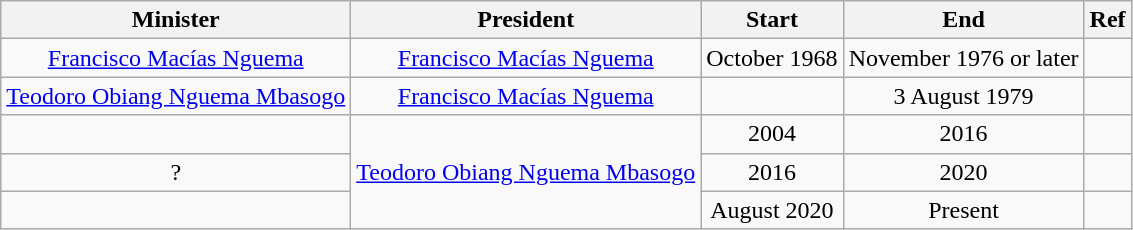<table class="wikitable" style="text-align:center">
<tr>
<th>Minister</th>
<th>President</th>
<th>Start</th>
<th>End</th>
<th>Ref</th>
</tr>
<tr>
<td><a href='#'>Francisco Macías Nguema</a></td>
<td><a href='#'>Francisco Macías Nguema</a></td>
<td>October 1968</td>
<td>November 1976 or later</td>
<td></td>
</tr>
<tr>
<td><a href='#'>Teodoro Obiang Nguema Mbasogo</a></td>
<td><a href='#'>Francisco Macías Nguema</a></td>
<td></td>
<td>3 August 1979</td>
<td></td>
</tr>
<tr>
<td></td>
<td rowspan="3"><a href='#'>Teodoro Obiang Nguema Mbasogo</a></td>
<td>2004</td>
<td>2016</td>
<td></td>
</tr>
<tr>
<td>?</td>
<td>2016</td>
<td>2020</td>
<td></td>
</tr>
<tr>
<td></td>
<td>August 2020</td>
<td>Present</td>
<td></td>
</tr>
</table>
